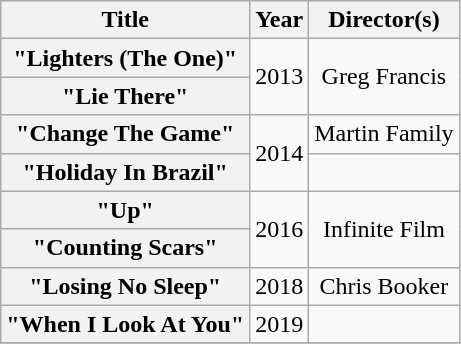<table class="wikitable plainrowheaders" style="text-align:center;">
<tr>
<th scope="col">Title</th>
<th scope="col">Year</th>
<th scope="col">Director(s)</th>
</tr>
<tr>
<th scope="row">"Lighters (The One)"</th>
<td rowspan="2">2013</td>
<td rowspan="2">Greg Francis</td>
</tr>
<tr>
<th scope="row">"Lie There"</th>
</tr>
<tr>
<th>"Change The Game"</th>
<td rowspan="2">2014</td>
<td>Martin Family</td>
</tr>
<tr>
<th>"Holiday In Brazil"</th>
<td></td>
</tr>
<tr>
<th>"Up"</th>
<td rowspan="2">2016</td>
<td rowspan="2">Infinite Film</td>
</tr>
<tr>
<th>"Counting Scars"</th>
</tr>
<tr>
<th>"Losing No Sleep"</th>
<td>2018</td>
<td>Chris Booker</td>
</tr>
<tr>
<th>"When  I Look At You"</th>
<td>2019</td>
<td></td>
</tr>
<tr>
</tr>
</table>
